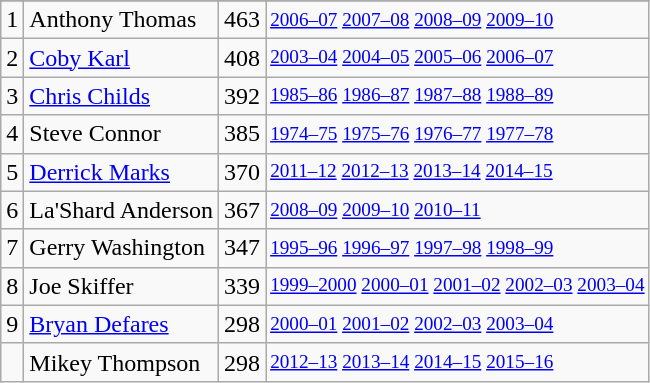<table class="wikitable">
<tr>
</tr>
<tr>
<td>1</td>
<td>Anthony Thomas</td>
<td>463</td>
<td style="font-size:80%;"><a href='#'>2006–07</a> <a href='#'>2007–08</a> <a href='#'>2008–09</a> <a href='#'>2009–10</a></td>
</tr>
<tr>
<td>2</td>
<td><a href='#'>Coby Karl</a></td>
<td>408</td>
<td style="font-size:80%;"><a href='#'>2003–04</a> <a href='#'>2004–05</a> <a href='#'>2005–06</a> <a href='#'>2006–07</a></td>
</tr>
<tr>
<td>3</td>
<td><a href='#'>Chris Childs</a></td>
<td>392</td>
<td style="font-size:80%;"><a href='#'>1985–86</a> <a href='#'>1986–87</a> <a href='#'>1987–88</a> <a href='#'>1988–89</a></td>
</tr>
<tr>
<td>4</td>
<td>Steve Connor</td>
<td>385</td>
<td style="font-size:80%;"><a href='#'>1974–75</a> <a href='#'>1975–76</a> <a href='#'>1976–77</a> <a href='#'>1977–78</a></td>
</tr>
<tr>
<td>5</td>
<td><a href='#'>Derrick Marks</a></td>
<td>370</td>
<td style="font-size:80%;"><a href='#'>2011–12</a> <a href='#'>2012–13</a> <a href='#'>2013–14</a> <a href='#'>2014–15</a></td>
</tr>
<tr>
<td>6</td>
<td>La'Shard Anderson</td>
<td>367</td>
<td style="font-size:80%;"><a href='#'>2008–09</a> <a href='#'>2009–10</a> <a href='#'>2010–11</a></td>
</tr>
<tr>
<td>7</td>
<td>Gerry Washington</td>
<td>347</td>
<td style="font-size:80%;"><a href='#'>1995–96</a> <a href='#'>1996–97</a> <a href='#'>1997–98</a> <a href='#'>1998–99</a></td>
</tr>
<tr>
<td>8</td>
<td>Joe Skiffer</td>
<td>339</td>
<td style="font-size:80%;"><a href='#'>1999–2000</a> <a href='#'>2000–01</a> <a href='#'>2001–02</a> <a href='#'>2002–03</a> <a href='#'>2003–04</a></td>
</tr>
<tr>
<td>9</td>
<td><a href='#'>Bryan Defares</a></td>
<td>298</td>
<td style="font-size:80%;"><a href='#'>2000–01</a> <a href='#'>2001–02</a> <a href='#'>2002–03</a> <a href='#'>2003–04</a></td>
</tr>
<tr>
<td></td>
<td>Mikey Thompson</td>
<td>298</td>
<td style="font-size:80%;"><a href='#'>2012–13</a> <a href='#'>2013–14</a> <a href='#'>2014–15</a> <a href='#'>2015–16</a></td>
</tr>
</table>
